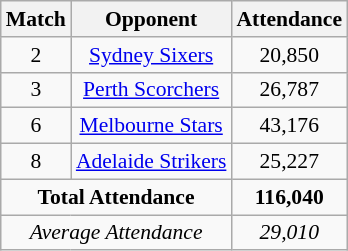<table class="wikitable" style="text-align:center; font-size:90%">
<tr>
<th>Match</th>
<th>Opponent</th>
<th>Attendance</th>
</tr>
<tr>
<td>2</td>
<td><a href='#'>Sydney Sixers</a></td>
<td>20,850</td>
</tr>
<tr>
<td>3</td>
<td><a href='#'>Perth Scorchers</a></td>
<td>26,787</td>
</tr>
<tr>
<td>6</td>
<td><a href='#'>Melbourne Stars</a></td>
<td>43,176</td>
</tr>
<tr>
<td>8</td>
<td><a href='#'>Adelaide Strikers</a></td>
<td>25,227</td>
</tr>
<tr class="sortbottom">
<td colspan="2"><strong>Total Attendance</strong></td>
<td><strong>116,040</strong></td>
</tr>
<tr class="sortbottom">
<td colspan="2"><em>Average Attendance</em></td>
<td><em>29,010</em></td>
</tr>
</table>
